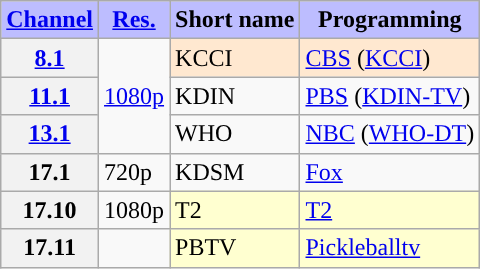<table class="wikitable">
<tr>
<th style="background-color: #bdbdff" scope = "col"><a href='#'>Channel</a></th>
<th style="background-color: #bdbdff" scope = "col"><a href='#'>Res.</a></th>
<th style="background-color: #bdbdff" scope = "col">Short name</th>
<th style="background-color: #bdbdff" scope = "col">Programming</th>
</tr>
<tr>
<th scope = "row"><a href='#'>8.1</a></th>
<td rowspan=3><a href='#'>1080p</a></td>
<td style="background-color:#ffe8d0">KCCI</td>
<td style="background-color:#ffe8d0"><a href='#'>CBS</a> (<a href='#'>KCCI</a>) </td>
</tr>
<tr>
<th scope = "row"><a href='#'>11.1</a></th>
<td>KDIN</td>
<td><a href='#'>PBS</a> (<a href='#'>KDIN-TV</a>)</td>
</tr>
<tr>
<th scope = "row"><a href='#'>13.1</a></th>
<td>WHO</td>
<td><a href='#'>NBC</a> (<a href='#'>WHO-DT</a>)</td>
</tr>
<tr>
<th scope = "row">17.1</th>
<td>720p</td>
<td>KDSM</td>
<td><a href='#'>Fox</a></td>
</tr>
<tr>
<th scope = "row">17.10</th>
<td>1080p</td>
<td style="background-color:#ffffd0">T2</td>
<td style="background-color:#ffffd0"><a href='#'>T2</a></td>
</tr>
<tr>
<th scope = "row">17.11</th>
<td></td>
<td style="background-color:#ffffd0">PBTV</td>
<td style="background-color:#ffffd0"><a href='#'>Pickleballtv</a></td>
</tr>
</table>
